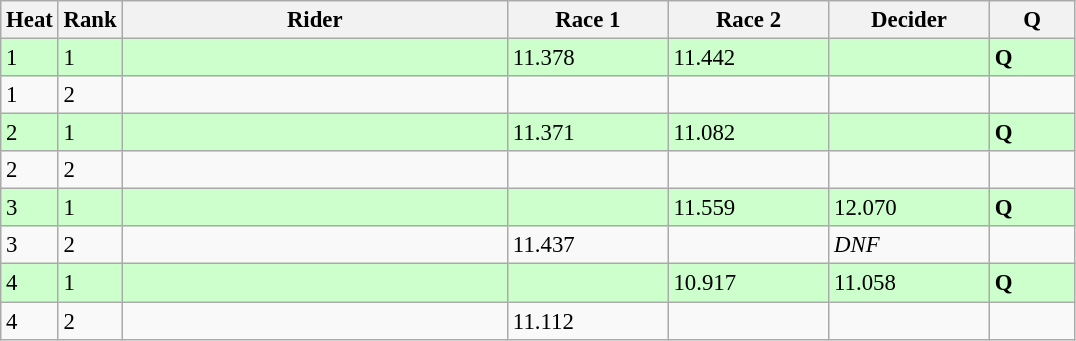<table class="wikitable" style="font-size:95%" style="text-align:center">
<tr>
<th>Heat</th>
<th>Rank</th>
<th width=250>Rider</th>
<th width=100>Race 1</th>
<th width=100>Race 2</th>
<th width=100>Decider</th>
<th width=50>Q</th>
</tr>
<tr bgcolor=ccffcc>
<td>1</td>
<td>1</td>
<td align=left></td>
<td>11.378</td>
<td>11.442</td>
<td></td>
<td><strong>Q</strong></td>
</tr>
<tr>
<td>1</td>
<td>2</td>
<td align=left></td>
<td></td>
<td></td>
<td></td>
<td></td>
</tr>
<tr bgcolor=ccffcc>
<td>2</td>
<td>1</td>
<td align=left></td>
<td>11.371</td>
<td>11.082</td>
<td></td>
<td><strong>Q</strong></td>
</tr>
<tr>
<td>2</td>
<td>2</td>
<td align=left></td>
<td></td>
<td></td>
<td></td>
<td></td>
</tr>
<tr bgcolor=ccffcc>
<td>3</td>
<td>1</td>
<td align=left></td>
<td></td>
<td>11.559</td>
<td>12.070</td>
<td><strong>Q</strong></td>
</tr>
<tr>
<td>3</td>
<td>2</td>
<td align=left></td>
<td>11.437</td>
<td></td>
<td><em>DNF</em></td>
<td></td>
</tr>
<tr bgcolor=ccffcc>
<td>4</td>
<td>1</td>
<td align=left></td>
<td></td>
<td>10.917</td>
<td>11.058</td>
<td><strong>Q</strong></td>
</tr>
<tr>
<td>4</td>
<td>2</td>
<td align=left></td>
<td>11.112</td>
<td></td>
<td></td>
<td></td>
</tr>
</table>
